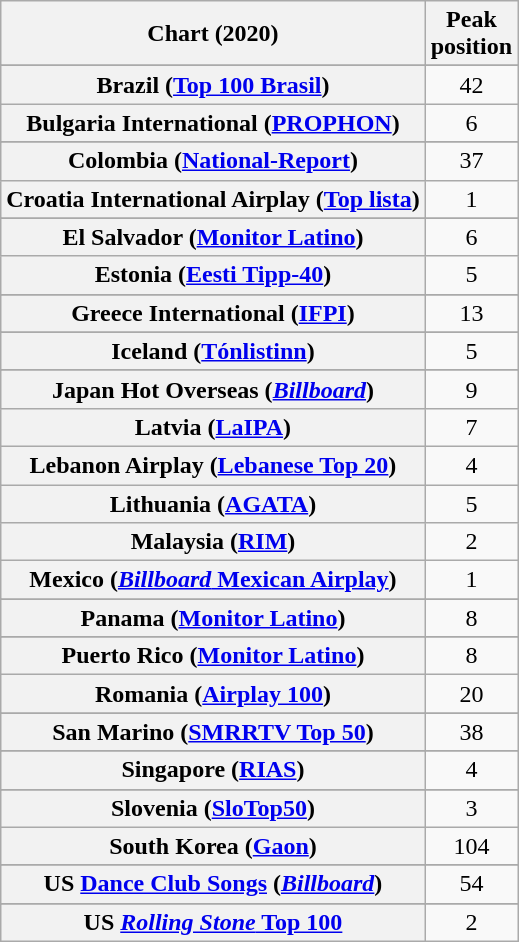<table class="wikitable sortable plainrowheaders" style="text-align:center">
<tr>
<th scope="col">Chart (2020)</th>
<th scope="col">Peak<br>position</th>
</tr>
<tr>
</tr>
<tr>
</tr>
<tr>
</tr>
<tr>
</tr>
<tr>
</tr>
<tr>
</tr>
<tr>
<th scope="row">Brazil (<a href='#'>Top 100 Brasil</a>)</th>
<td>42</td>
</tr>
<tr>
<th scope="row">Bulgaria International (<a href='#'>PROPHON</a>)</th>
<td>6</td>
</tr>
<tr>
</tr>
<tr>
</tr>
<tr>
</tr>
<tr>
</tr>
<tr>
</tr>
<tr>
<th scope="row">Colombia (<a href='#'>National-Report</a>)</th>
<td>37</td>
</tr>
<tr>
<th scope="row">Croatia International Airplay (<a href='#'>Top lista</a>)</th>
<td>1</td>
</tr>
<tr>
</tr>
<tr>
</tr>
<tr>
</tr>
<tr>
<th scope="row">El Salvador (<a href='#'>Monitor Latino</a>)</th>
<td>6</td>
</tr>
<tr>
<th scope="row">Estonia (<a href='#'>Eesti Tipp-40</a>)</th>
<td>5</td>
</tr>
<tr>
</tr>
<tr>
</tr>
<tr>
</tr>
<tr>
</tr>
<tr>
</tr>
<tr>
<th scope="row">Greece International (<a href='#'>IFPI</a>)</th>
<td>13</td>
</tr>
<tr>
</tr>
<tr>
</tr>
<tr>
</tr>
<tr>
</tr>
<tr>
<th scope="row">Iceland (<a href='#'>Tónlistinn</a>)</th>
<td>5</td>
</tr>
<tr>
</tr>
<tr>
</tr>
<tr>
<th scope="row">Japan Hot Overseas (<em><a href='#'>Billboard</a></em>)</th>
<td>9</td>
</tr>
<tr>
<th scope="row">Latvia (<a href='#'>LaIPA</a>)</th>
<td>7</td>
</tr>
<tr>
<th scope="row">Lebanon Airplay (<a href='#'>Lebanese Top 20</a>)</th>
<td>4</td>
</tr>
<tr>
<th scope="row">Lithuania (<a href='#'>AGATA</a>)</th>
<td>5</td>
</tr>
<tr>
<th scope="row">Malaysia (<a href='#'>RIM</a>)</th>
<td>2</td>
</tr>
<tr>
<th scope="row">Mexico (<a href='#'><em>Billboard</em> Mexican Airplay</a>)</th>
<td>1</td>
</tr>
<tr>
</tr>
<tr>
</tr>
<tr>
</tr>
<tr>
</tr>
<tr>
<th scope="row">Panama (<a href='#'>Monitor Latino</a>)</th>
<td>8</td>
</tr>
<tr>
</tr>
<tr>
</tr>
<tr>
<th scope="row">Puerto Rico (<a href='#'>Monitor Latino</a>)</th>
<td>8</td>
</tr>
<tr>
<th scope="row">Romania (<a href='#'>Airplay 100</a>)</th>
<td>20</td>
</tr>
<tr>
</tr>
<tr>
</tr>
<tr>
<th scope="row">San Marino (<a href='#'>SMRRTV Top 50</a>)</th>
<td>38</td>
</tr>
<tr>
</tr>
<tr>
<th scope="row">Singapore (<a href='#'>RIAS</a>)</th>
<td>4</td>
</tr>
<tr>
</tr>
<tr>
</tr>
<tr>
<th scope="row">Slovenia (<a href='#'>SloTop50</a>)</th>
<td>3</td>
</tr>
<tr>
<th scope="row">South Korea (<a href='#'>Gaon</a>)</th>
<td>104</td>
</tr>
<tr>
</tr>
<tr>
</tr>
<tr>
</tr>
<tr>
</tr>
<tr>
</tr>
<tr>
</tr>
<tr>
</tr>
<tr>
</tr>
<tr>
<th scope="row">US <a href='#'>Dance Club Songs</a> (<em><a href='#'>Billboard</a></em>)</th>
<td>54</td>
</tr>
<tr>
</tr>
<tr>
</tr>
<tr>
</tr>
<tr>
</tr>
<tr>
<th scope="row">US <a href='#'><em>Rolling Stone</em> Top 100</a><br></th>
<td>2</td>
</tr>
</table>
